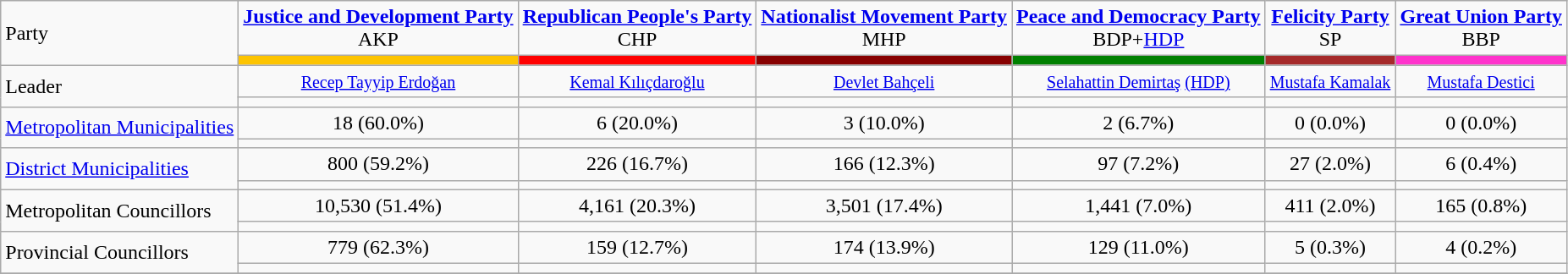<table class=wikitable ; text-align:center;">
<tr>
<td rowspan=2>Party</td>
<td align=center><strong><a href='#'>Justice and Development Party</a></strong><br>AKP</td>
<td align=center><strong><a href='#'>Republican People's Party</a></strong><br>CHP</td>
<td align=center><strong><a href='#'>Nationalist Movement Party</a></strong><br>MHP</td>
<td align=center><strong><a href='#'>Peace and Democracy Party</a></strong><br>BDP+<a href='#'>HDP</a></td>
<td align=center><strong><a href='#'>Felicity Party</a></strong><br>SP</td>
<td align=center><strong><a href='#'>Great Union Party</a></strong><br>BBP</td>
</tr>
<tr>
<td align=center bgcolor=#fdc400></td>
<td align=center bgcolor=red></td>
<td align=center bgcolor=#870000></td>
<td align=center bgcolor=green></td>
<td align=center bgcolor=brown></td>
<td align=center bgcolor=#ff33cc></td>
</tr>
<tr>
<td rowspan=2>Leader</td>
<td align=center><small><a href='#'>Recep Tayyip Erdoğan</a></small></td>
<td align=center><small><a href='#'>Kemal Kılıçdaroğlu</a></small></td>
<td align=center><small><a href='#'>Devlet Bahçeli</a></small></td>
<td align=center><small><a href='#'>Selahattin Demirtaş</a> <a href='#'>(HDP)</a></small></td>
<td align=center><small><a href='#'>Mustafa&nbsp;Kamalak</a></small></td>
<td align=center><small><a href='#'>Mustafa Destici</a></small></td>
</tr>
<tr>
<td align=center></td>
<td align=center></td>
<td align=center></td>
<td align=center></td>
<td align=center></td>
<td align=center></td>
</tr>
<tr>
<td rowspan=2><a href='#'>Metropolitan Municipalities</a></td>
<td align=center>18 (60.0%)</td>
<td align=center>6 (20.0%)</td>
<td align=center>3  (10.0%)</td>
<td align=center>2  (6.7%)</td>
<td align=center>0  (0.0%)</td>
<td align=center>0  (0.0%)</td>
</tr>
<tr>
<td align=center></td>
<td align=center></td>
<td align=center></td>
<td align=center></td>
<td align=center></td>
<td align=center></td>
</tr>
<tr>
<td rowspan=2><a href='#'>District Municipalities</a></td>
<td align=center>800 (59.2%)</td>
<td align=center>226 (16.7%)</td>
<td align=center>166  (12.3%)</td>
<td align=center>97  (7.2%)</td>
<td align=center>27  (2.0%)</td>
<td align=center>6  (0.4%)</td>
</tr>
<tr>
<td align=center></td>
<td align=center></td>
<td align=center></td>
<td align=center></td>
<td align=center></td>
<td align=center></td>
</tr>
<tr>
<td rowspan=2>Metropolitan Councillors</td>
<td align=center>10,530 (51.4%)</td>
<td align=center>4,161 (20.3%)</td>
<td align=center>3,501  (17.4%)</td>
<td align=center>1,441  (7.0%)</td>
<td align=center>411  (2.0%)</td>
<td align=center>165 (0.8%)</td>
</tr>
<tr>
<td align=center></td>
<td align=center></td>
<td align=center></td>
<td align=center></td>
<td align=center></td>
<td align=center></td>
</tr>
<tr>
<td rowspan=2>Provincial Councillors</td>
<td align=center>779 (62.3%)</td>
<td align=center>159 (12.7%)</td>
<td align=center>174 (13.9%)</td>
<td align=center>129 (11.0%)</td>
<td align=center>5  (0.3%)</td>
<td align=center>4 (0.2%)</td>
</tr>
<tr>
<td align=center></td>
<td align=center></td>
<td align=center></td>
<td align=center></td>
<td align=center></td>
<td align=center></td>
</tr>
<tr>
</tr>
</table>
